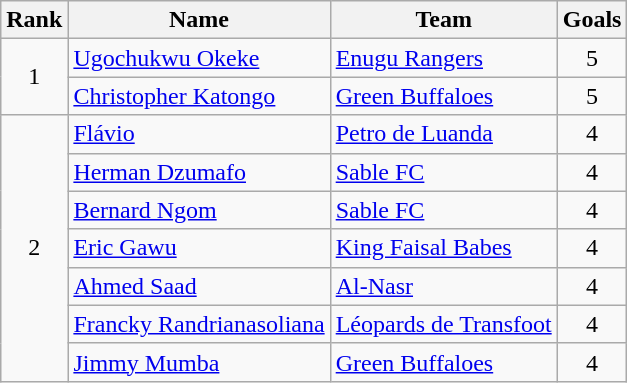<table class="wikitable" style="text-align:center">
<tr>
<th>Rank</th>
<th>Name</th>
<th>Team</th>
<th>Goals</th>
</tr>
<tr>
<td rowspan=2>1</td>
<td align="left"> <a href='#'>Ugochukwu Okeke</a></td>
<td align="left"> <a href='#'>Enugu Rangers</a></td>
<td>5</td>
</tr>
<tr>
<td align="left"> <a href='#'>Christopher Katongo</a></td>
<td align="left"> <a href='#'>Green Buffaloes</a></td>
<td>5</td>
</tr>
<tr>
<td rowspan=7>2</td>
<td align="left"> <a href='#'>Flávio</a></td>
<td align="left"> <a href='#'>Petro de Luanda</a></td>
<td>4</td>
</tr>
<tr>
<td align="left"> <a href='#'>Herman Dzumafo</a></td>
<td align="left"> <a href='#'>Sable FC</a></td>
<td>4</td>
</tr>
<tr>
<td align="left"> <a href='#'>Bernard Ngom</a></td>
<td align="left"> <a href='#'>Sable FC</a></td>
<td>4</td>
</tr>
<tr>
<td align="left"> <a href='#'>Eric Gawu</a></td>
<td align="left"> <a href='#'>King Faisal Babes</a></td>
<td>4</td>
</tr>
<tr>
<td align="left"> <a href='#'>Ahmed Saad</a></td>
<td align="left"> <a href='#'>Al-Nasr</a></td>
<td>4</td>
</tr>
<tr>
<td align="left"> <a href='#'>Francky Randrianasoliana</a></td>
<td align="left"> <a href='#'>Léopards de Transfoot</a></td>
<td>4</td>
</tr>
<tr>
<td align="left"> <a href='#'>Jimmy Mumba</a></td>
<td align="left"> <a href='#'>Green Buffaloes</a></td>
<td>4</td>
</tr>
</table>
